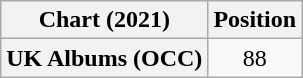<table class="wikitable plainrowheaders" style="text-align:center">
<tr>
<th scope="col">Chart (2021)</th>
<th scope="col">Position</th>
</tr>
<tr>
<th scope="row">UK Albums (OCC)</th>
<td>88</td>
</tr>
</table>
